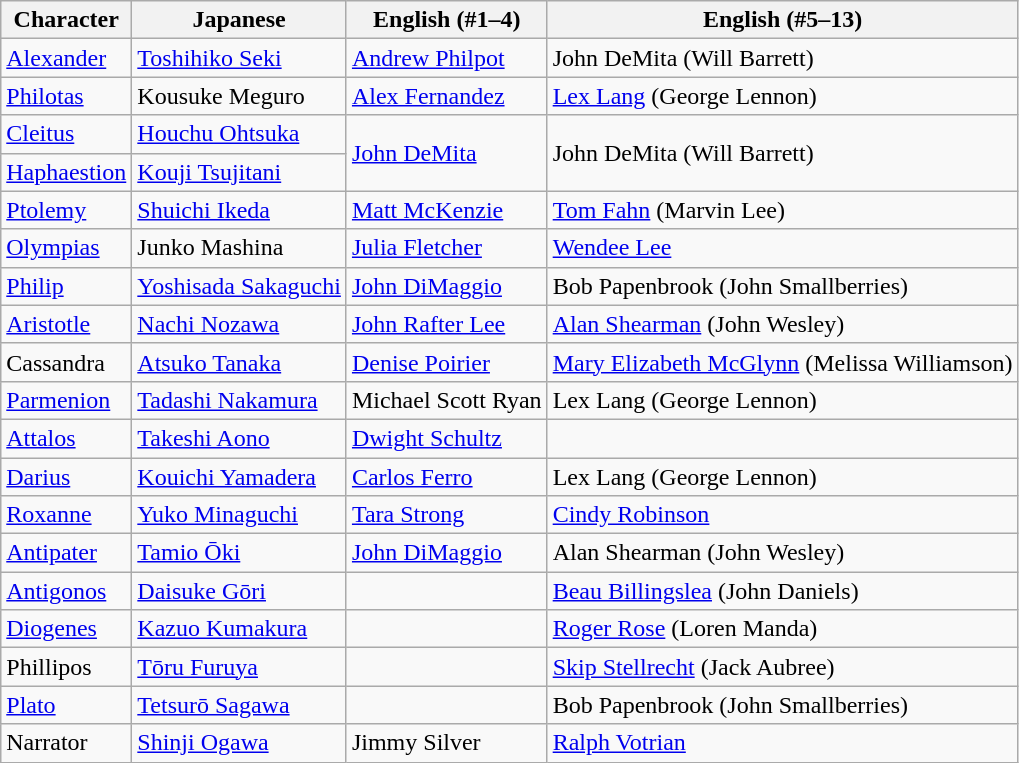<table class="wikitable">
<tr>
<th>Character</th>
<th>Japanese</th>
<th>English (#1–4)</th>
<th>English (#5–13)<br></th>
</tr>
<tr>
<td><a href='#'>Alexander</a></td>
<td><a href='#'>Toshihiko Seki</a></td>
<td><a href='#'>Andrew Philpot</a></td>
<td>John DeMita (Will Barrett)</td>
</tr>
<tr>
<td><a href='#'>Philotas</a></td>
<td>Kousuke Meguro</td>
<td><a href='#'>Alex Fernandez</a></td>
<td><a href='#'>Lex Lang</a> (George Lennon)</td>
</tr>
<tr>
<td><a href='#'>Cleitus</a></td>
<td><a href='#'>Houchu Ohtsuka</a></td>
<td rowspan="2"><a href='#'>John DeMita</a></td>
<td rowspan="2">John DeMita (Will Barrett)</td>
</tr>
<tr>
<td><a href='#'>Haphaestion</a></td>
<td><a href='#'>Kouji Tsujitani</a></td>
</tr>
<tr>
<td><a href='#'>Ptolemy</a></td>
<td><a href='#'>Shuichi Ikeda</a></td>
<td><a href='#'>Matt McKenzie</a></td>
<td><a href='#'>Tom Fahn</a> (Marvin Lee)</td>
</tr>
<tr>
<td><a href='#'>Olympias</a></td>
<td>Junko Mashina</td>
<td><a href='#'>Julia Fletcher</a></td>
<td><a href='#'>Wendee Lee</a></td>
</tr>
<tr>
<td><a href='#'>Philip</a></td>
<td><a href='#'>Yoshisada Sakaguchi</a></td>
<td><a href='#'>John DiMaggio</a></td>
<td>Bob Papenbrook (John Smallberries)</td>
</tr>
<tr>
<td><a href='#'>Aristotle</a></td>
<td><a href='#'>Nachi Nozawa</a></td>
<td><a href='#'>John Rafter Lee</a></td>
<td><a href='#'>Alan Shearman</a> (John Wesley)</td>
</tr>
<tr>
<td>Cassandra</td>
<td><a href='#'>Atsuko Tanaka</a></td>
<td><a href='#'>Denise Poirier</a></td>
<td><a href='#'>Mary Elizabeth McGlynn</a> (Melissa Williamson)</td>
</tr>
<tr>
<td><a href='#'>Parmenion</a></td>
<td><a href='#'>Tadashi Nakamura</a></td>
<td>Michael Scott Ryan</td>
<td>Lex Lang (George Lennon)</td>
</tr>
<tr>
<td><a href='#'>Attalos</a></td>
<td><a href='#'>Takeshi Aono</a></td>
<td><a href='#'>Dwight Schultz</a></td>
<td></td>
</tr>
<tr>
<td><a href='#'>Darius</a></td>
<td><a href='#'>Kouichi Yamadera</a></td>
<td><a href='#'>Carlos Ferro</a></td>
<td>Lex Lang (George Lennon)</td>
</tr>
<tr>
<td><a href='#'>Roxanne</a></td>
<td><a href='#'>Yuko Minaguchi</a></td>
<td><a href='#'>Tara Strong</a></td>
<td><a href='#'>Cindy Robinson</a></td>
</tr>
<tr>
<td><a href='#'>Antipater</a></td>
<td><a href='#'>Tamio Ōki</a></td>
<td><a href='#'>John DiMaggio</a></td>
<td>Alan Shearman (John Wesley)</td>
</tr>
<tr>
<td><a href='#'>Antigonos</a></td>
<td><a href='#'>Daisuke Gōri</a></td>
<td></td>
<td><a href='#'>Beau Billingslea</a> (John Daniels)</td>
</tr>
<tr>
<td><a href='#'>Diogenes</a></td>
<td><a href='#'>Kazuo Kumakura</a></td>
<td></td>
<td><a href='#'>Roger Rose</a> (Loren Manda)</td>
</tr>
<tr>
<td>Phillipos</td>
<td><a href='#'>Tōru Furuya</a></td>
<td></td>
<td><a href='#'>Skip Stellrecht</a> (Jack Aubree)</td>
</tr>
<tr>
<td><a href='#'>Plato</a></td>
<td><a href='#'>Tetsurō Sagawa</a></td>
<td></td>
<td>Bob Papenbrook (John Smallberries)</td>
</tr>
<tr>
<td>Narrator</td>
<td><a href='#'>Shinji Ogawa</a></td>
<td>Jimmy Silver</td>
<td><a href='#'>Ralph Votrian</a></td>
</tr>
</table>
